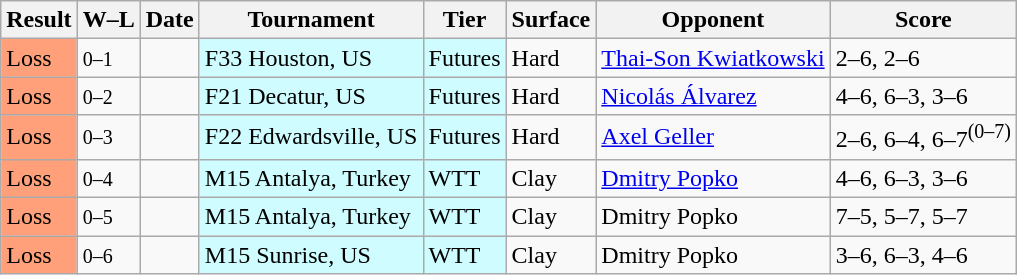<table class="sortable wikitable">
<tr>
<th>Result</th>
<th class="unsortable">W–L</th>
<th>Date</th>
<th>Tournament</th>
<th>Tier</th>
<th>Surface</th>
<th>Opponent</th>
<th class="unsortable">Score</th>
</tr>
<tr>
<td bgcolor=FFA07A>Loss</td>
<td><small>0–1</small></td>
<td></td>
<td style="background:#cffcff;">F33 Houston, US</td>
<td style="background:#cffcff;">Futures</td>
<td>Hard</td>
<td> <a href='#'>Thai-Son Kwiatkowski</a></td>
<td>2–6, 2–6</td>
</tr>
<tr>
<td bgcolor=FFA07A>Loss</td>
<td><small>0–2</small></td>
<td></td>
<td style="background:#cffcff;">F21 Decatur, US</td>
<td style="background:#cffcff;">Futures</td>
<td>Hard</td>
<td> <a href='#'>Nicolás Álvarez</a></td>
<td>4–6, 6–3, 3–6</td>
</tr>
<tr>
<td bgcolor=FFA07A>Loss</td>
<td><small>0–3</small></td>
<td></td>
<td style="background:#cffcff;">F22 Edwardsville, US</td>
<td style="background:#cffcff;">Futures</td>
<td>Hard</td>
<td> <a href='#'>Axel Geller</a></td>
<td>2–6, 6–4, 6–7<sup>(0–7)</sup></td>
</tr>
<tr>
<td bgcolor=FFA07A>Loss</td>
<td><small>0–4</small></td>
<td></td>
<td style="background:#cffcff;">M15 Antalya, Turkey</td>
<td style="background:#cffcff;">WTT</td>
<td>Clay</td>
<td> <a href='#'>Dmitry Popko</a></td>
<td>4–6, 6–3, 3–6</td>
</tr>
<tr>
<td bgcolor=FFA07A>Loss</td>
<td><small>0–5</small></td>
<td></td>
<td style="background:#cffcff;">M15 Antalya, Turkey</td>
<td style="background:#cffcff;">WTT</td>
<td>Clay</td>
<td> Dmitry Popko</td>
<td>7–5, 5–7, 5–7</td>
</tr>
<tr>
<td bgcolor=FFA07A>Loss</td>
<td><small>0–6</small></td>
<td></td>
<td style="background:#cffcff;">M15 Sunrise, US</td>
<td style="background:#cffcff;">WTT</td>
<td>Clay</td>
<td> Dmitry Popko</td>
<td>3–6, 6–3, 4–6</td>
</tr>
</table>
